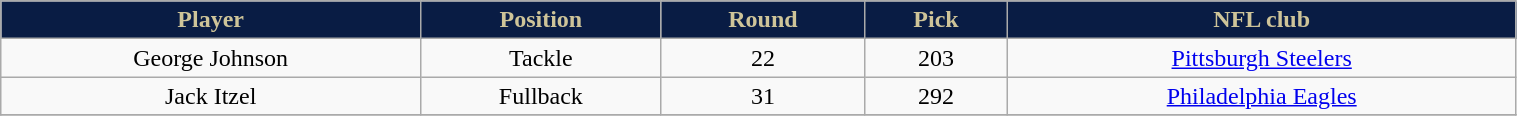<table class="wikitable" width="80%">
<tr align="center"  style="background:#091C44;color:#CEC499;">
<td><strong>Player</strong></td>
<td><strong>Position</strong></td>
<td><strong>Round</strong></td>
<td><strong>Pick</strong></td>
<td><strong>NFL club</strong></td>
</tr>
<tr align="center" bgcolor="">
<td>George Johnson</td>
<td>Tackle</td>
<td>22</td>
<td>203</td>
<td><a href='#'>Pittsburgh Steelers</a></td>
</tr>
<tr align="center" bgcolor="">
<td>Jack Itzel</td>
<td>Fullback</td>
<td>31</td>
<td>292</td>
<td><a href='#'>Philadelphia Eagles</a></td>
</tr>
<tr align="center" bgcolor="">
</tr>
</table>
